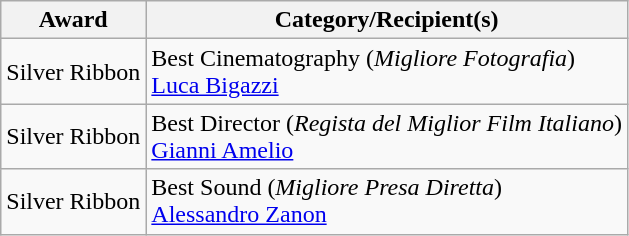<table class="wikitable">
<tr>
<th>Award</th>
<th>Category/Recipient(s)</th>
</tr>
<tr>
<td>Silver Ribbon</td>
<td>Best Cinematography (<em>Migliore Fotografia</em>)<br><a href='#'>Luca Bigazzi</a></td>
</tr>
<tr>
<td>Silver Ribbon</td>
<td>Best Director (<em>Regista del Miglior Film Italiano</em>)<br><a href='#'>Gianni Amelio</a></td>
</tr>
<tr>
<td>Silver Ribbon</td>
<td>Best Sound (<em>Migliore Presa Diretta</em>)<br><a href='#'>Alessandro Zanon</a></td>
</tr>
</table>
